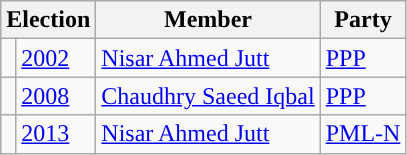<table class="wikitable">
<tr>
<th colspan="2">Election</th>
<th>Member</th>
<th>Party</th>
</tr>
<tr>
<td style="background-color: "></td>
<td><a href='#'>2002</a></td>
<td><a href='#'>Nisar Ahmed Jutt</a></td>
<td><a href='#'>PPP</a></td>
</tr>
<tr>
<td style="background-color: "></td>
<td><a href='#'>2008</a></td>
<td><a href='#'>Chaudhry Saeed Iqbal</a></td>
<td><a href='#'>PPP</a></td>
</tr>
<tr>
<td style="background-color: "></td>
<td><a href='#'>2013</a></td>
<td><a href='#'>Nisar Ahmed Jutt</a></td>
<td><a href='#'>PML-N</a></td>
</tr>
</table>
